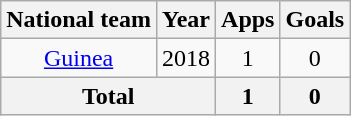<table class=wikitable style=text-align:center>
<tr>
<th>National team</th>
<th>Year</th>
<th>Apps</th>
<th>Goals</th>
</tr>
<tr>
<td rowspan="1"><a href='#'>Guinea</a></td>
<td>2018</td>
<td>1</td>
<td>0</td>
</tr>
<tr>
<th colspan="2">Total</th>
<th>1</th>
<th>0</th>
</tr>
</table>
